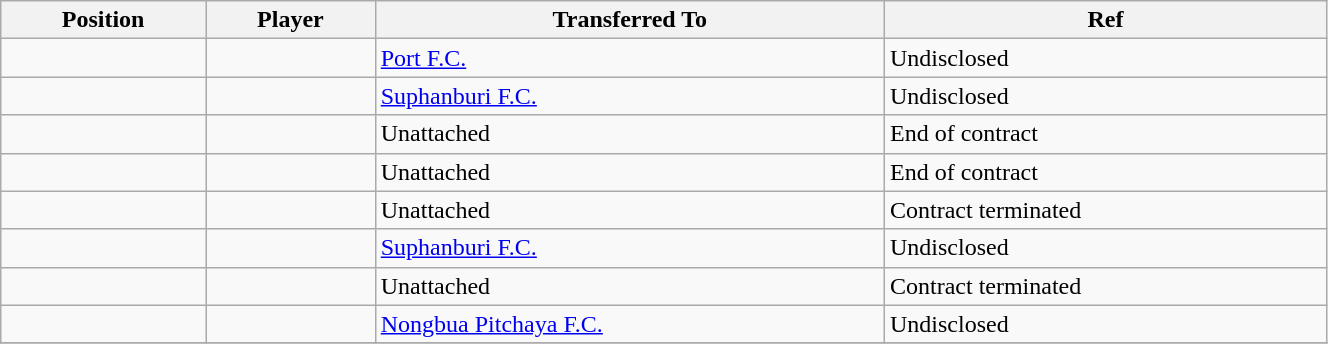<table class="wikitable sortable" style="width:70%; text-align:center; font-size:100%; text-align:left;">
<tr>
<th><strong>Position</strong></th>
<th><strong>Player</strong></th>
<th><strong>Transferred To</strong></th>
<th><strong>Ref</strong></th>
</tr>
<tr>
<td></td>
<td></td>
<td> <a href='#'>Port F.C.</a></td>
<td>Undisclosed </td>
</tr>
<tr>
<td></td>
<td></td>
<td> <a href='#'>Suphanburi F.C.</a></td>
<td>Undisclosed </td>
</tr>
<tr>
<td></td>
<td></td>
<td>Unattached</td>
<td>End of contract</td>
</tr>
<tr>
<td></td>
<td></td>
<td>Unattached</td>
<td>End of contract</td>
</tr>
<tr>
<td></td>
<td></td>
<td>Unattached</td>
<td>Contract terminated</td>
</tr>
<tr>
<td></td>
<td></td>
<td> <a href='#'>Suphanburi F.C.</a></td>
<td>Undisclosed </td>
</tr>
<tr>
<td></td>
<td></td>
<td>Unattached</td>
<td>Contract terminated</td>
</tr>
<tr>
<td></td>
<td></td>
<td> <a href='#'>Nongbua Pitchaya F.C.</a></td>
<td>Undisclosed </td>
</tr>
<tr>
</tr>
</table>
